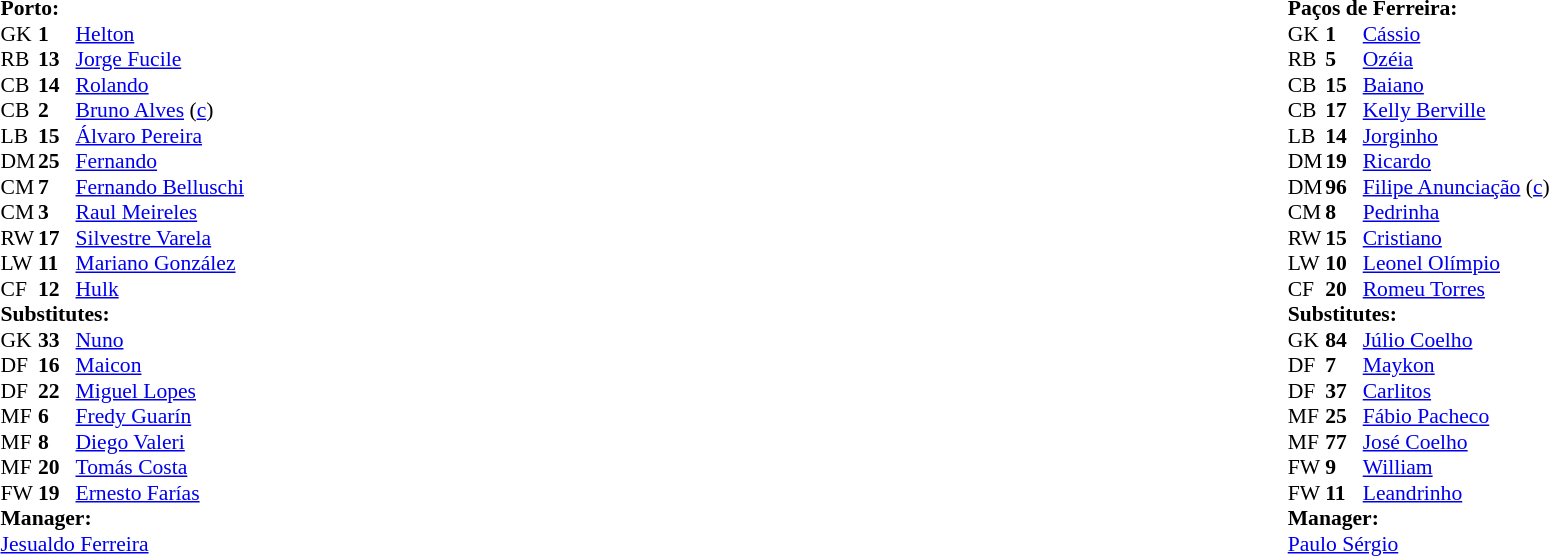<table width="100%">
<tr>
<td valign="top" width="50%"><br><table style="font-size: 90%" cellspacing="0" cellpadding="0">
<tr>
<td colspan="4"><strong>Porto:</strong></td>
</tr>
<tr>
<th width=25></th>
<th width=25></th>
</tr>
<tr>
<td>GK</td>
<td><strong>1</strong></td>
<td> <a href='#'>Helton</a></td>
</tr>
<tr>
<td>RB</td>
<td><strong>13</strong></td>
<td> <a href='#'>Jorge Fucile</a></td>
</tr>
<tr>
<td>CB</td>
<td><strong>14</strong></td>
<td> <a href='#'>Rolando</a></td>
</tr>
<tr>
<td>CB</td>
<td><strong>2</strong></td>
<td> <a href='#'>Bruno Alves</a> (<a href='#'>c</a>)</td>
<td></td>
<td></td>
</tr>
<tr>
<td>LB</td>
<td><strong>15</strong></td>
<td> <a href='#'>Álvaro Pereira</a></td>
<td></td>
<td></td>
</tr>
<tr>
<td>DM</td>
<td><strong>25</strong></td>
<td> <a href='#'>Fernando</a></td>
</tr>
<tr>
<td>CM</td>
<td><strong>7</strong></td>
<td> <a href='#'>Fernando Belluschi</a></td>
<td></td>
<td></td>
</tr>
<tr>
<td>CM</td>
<td><strong>3</strong></td>
<td> <a href='#'>Raul Meireles</a></td>
<td></td>
<td></td>
</tr>
<tr>
<td>RW</td>
<td><strong>17</strong></td>
<td> <a href='#'>Silvestre Varela</a></td>
<td></td>
<td></td>
</tr>
<tr>
<td>LW</td>
<td><strong>11</strong></td>
<td> <a href='#'>Mariano González</a></td>
</tr>
<tr>
<td>CF</td>
<td><strong>12</strong></td>
<td> <a href='#'>Hulk</a></td>
</tr>
<tr>
<td colspan=3><strong>Substitutes:</strong></td>
</tr>
<tr>
<td>GK</td>
<td><strong>33</strong></td>
<td> <a href='#'>Nuno</a></td>
</tr>
<tr>
<td>DF</td>
<td><strong>16</strong></td>
<td> <a href='#'>Maicon</a></td>
</tr>
<tr>
<td>DF</td>
<td><strong>22</strong></td>
<td> <a href='#'>Miguel Lopes</a></td>
</tr>
<tr>
<td>MF</td>
<td><strong>6</strong></td>
<td> <a href='#'>Fredy Guarín</a></td>
<td></td>
<td></td>
</tr>
<tr>
<td>MF</td>
<td><strong>8</strong></td>
<td> <a href='#'>Diego Valeri</a></td>
</tr>
<tr>
<td>MF</td>
<td><strong>20</strong></td>
<td> <a href='#'>Tomás Costa</a></td>
<td></td>
<td></td>
</tr>
<tr>
<td>FW</td>
<td><strong>19</strong></td>
<td> <a href='#'>Ernesto Farías</a></td>
<td></td>
<td></td>
</tr>
<tr>
<td colspan=3><strong>Manager:</strong></td>
</tr>
<tr>
<td colspan=4> <a href='#'>Jesualdo Ferreira</a></td>
</tr>
</table>
</td>
<td valign="top"></td>
<td valign="top" width="50%"><br><table style="font-size: 90%" cellspacing="0" cellpadding="0" align=center>
<tr>
<td colspan="4"><strong>Paços de Ferreira:</strong></td>
</tr>
<tr>
<th width=25></th>
<th width=25></th>
</tr>
<tr>
<td>GK</td>
<td><strong>1</strong></td>
<td> <a href='#'>Cássio</a></td>
</tr>
<tr>
<td>RB</td>
<td><strong>5</strong></td>
<td> <a href='#'>Ozéia</a></td>
<td></td>
<td></td>
</tr>
<tr>
<td>CB</td>
<td><strong>15</strong></td>
<td> <a href='#'>Baiano</a></td>
</tr>
<tr>
<td>CB</td>
<td><strong>17</strong></td>
<td> <a href='#'>Kelly Berville</a></td>
</tr>
<tr>
<td>LB</td>
<td><strong>14</strong></td>
<td> <a href='#'>Jorginho</a></td>
<td></td>
</tr>
<tr>
<td>DM</td>
<td><strong>19</strong></td>
<td> <a href='#'>Ricardo</a></td>
</tr>
<tr>
<td>DM</td>
<td><strong>96</strong></td>
<td> <a href='#'>Filipe Anunciação</a> (<a href='#'>c</a>)</td>
<td></td>
<td></td>
</tr>
<tr>
<td>CM</td>
<td><strong>8</strong></td>
<td> <a href='#'>Pedrinha</a></td>
<td></td>
<td></td>
</tr>
<tr>
<td>RW</td>
<td><strong>15</strong></td>
<td> <a href='#'>Cristiano</a></td>
</tr>
<tr>
<td>LW</td>
<td><strong>10</strong></td>
<td> <a href='#'>Leonel Olímpio</a></td>
<td></td>
</tr>
<tr>
<td>CF</td>
<td><strong>20</strong></td>
<td> <a href='#'>Romeu Torres</a></td>
<td></td>
</tr>
<tr>
<td colspan=3><strong>Substitutes:</strong></td>
</tr>
<tr>
<td>GK</td>
<td><strong>84</strong></td>
<td> <a href='#'>Júlio Coelho</a></td>
</tr>
<tr>
<td>DF</td>
<td><strong>7</strong></td>
<td> <a href='#'>Maykon</a></td>
</tr>
<tr>
<td>DF</td>
<td><strong>37</strong></td>
<td> <a href='#'>Carlitos</a></td>
<td></td>
<td></td>
</tr>
<tr>
<td>MF</td>
<td><strong>25</strong></td>
<td> <a href='#'>Fábio Pacheco</a></td>
</tr>
<tr>
<td>MF</td>
<td><strong>77</strong></td>
<td> <a href='#'>José Coelho</a></td>
<td></td>
<td></td>
</tr>
<tr>
<td>FW</td>
<td><strong>9</strong></td>
<td> <a href='#'>William</a></td>
<td></td>
<td></td>
</tr>
<tr>
<td>FW</td>
<td><strong>11</strong></td>
<td> <a href='#'>Leandrinho</a></td>
</tr>
<tr>
<td colspan=3><strong>Manager:</strong></td>
</tr>
<tr>
<td colspan=4> <a href='#'>Paulo Sérgio</a></td>
</tr>
</table>
</td>
</tr>
</table>
